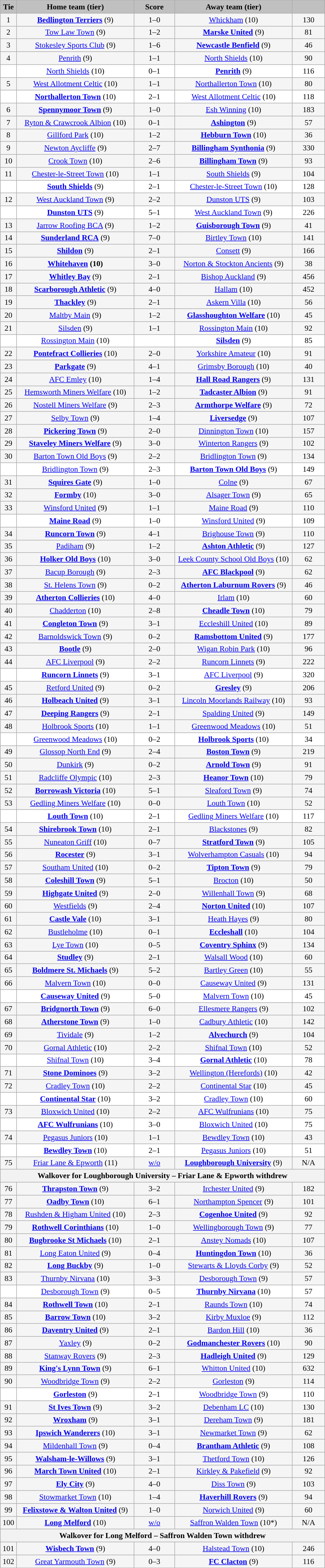<table class="wikitable" style="width: 600px; background:WhiteSmoke; text-align:center; font-size:90%">
<tr>
<td scope="col" style="width:  5.00%; background:silver;"><strong>Tie</strong></td>
<td scope="col" style="width: 36.25%; background:silver;"><strong>Home team (tier)</strong></td>
<td scope="col" style="width: 12.50%; background:silver;"><strong>Score</strong></td>
<td scope="col" style="width: 36.25%; background:silver;"><strong>Away team (tier)</strong></td>
<td scope="col" style="width: 10.00%; background:silver;"><strong></strong></td>
</tr>
<tr>
<td>1</td>
<td><strong><a href='#'>Bedlington Terriers</a></strong> (9)</td>
<td>1–0</td>
<td><a href='#'>Whickham</a> (10)</td>
<td>130</td>
</tr>
<tr>
<td>2</td>
<td><a href='#'>Tow Law Town</a> (9)</td>
<td>1–2</td>
<td><strong><a href='#'>Marske United</a></strong> (9)</td>
<td>81</td>
</tr>
<tr>
<td>3</td>
<td><a href='#'>Stokesley Sports Club</a> (9)</td>
<td>1–6</td>
<td><strong><a href='#'>Newcastle Benfield</a></strong> (9)</td>
<td>46</td>
</tr>
<tr>
<td>4</td>
<td><a href='#'>Penrith</a> (9)</td>
<td>1–1</td>
<td><a href='#'>North Shields</a> (10)</td>
<td>90</td>
</tr>
<tr style="background:white;">
<td><em></em></td>
<td><a href='#'>North Shields</a> (10)</td>
<td>0–1</td>
<td><strong><a href='#'>Penrith</a></strong> (9)</td>
<td>116</td>
</tr>
<tr>
<td>5</td>
<td><a href='#'>West Allotment Celtic</a> (10)</td>
<td>1–1</td>
<td><a href='#'>Northallerton Town</a> (10)</td>
<td>80</td>
</tr>
<tr style="background:white;">
<td><em></em></td>
<td><strong><a href='#'>Northallerton Town</a></strong> (10)</td>
<td>2–1 </td>
<td><a href='#'>West Allotment Celtic</a> (10)</td>
<td>118</td>
</tr>
<tr>
<td>6</td>
<td><strong><a href='#'>Spennymoor Town</a></strong> (9)</td>
<td>1–0</td>
<td><a href='#'>Esh Winning</a> (10)</td>
<td>183</td>
</tr>
<tr>
<td>7</td>
<td><a href='#'>Ryton & Crawcrook Albion</a> (10)</td>
<td>0–1</td>
<td><strong><a href='#'>Ashington</a></strong> (9)</td>
<td>57</td>
</tr>
<tr>
<td>8</td>
<td><a href='#'>Gillford Park</a> (10)</td>
<td>1–2</td>
<td><strong><a href='#'>Hebburn Town</a></strong> (10)</td>
<td>36</td>
</tr>
<tr>
<td>9</td>
<td><a href='#'>Newton Aycliffe</a> (9)</td>
<td>2–7</td>
<td><strong><a href='#'>Billingham Synthonia</a></strong> (9)</td>
<td>330</td>
</tr>
<tr>
<td>10</td>
<td><a href='#'>Crook Town</a> (10)</td>
<td>2–6</td>
<td><strong><a href='#'>Billingham Town</a></strong> (9)</td>
<td>93</td>
</tr>
<tr>
<td>11</td>
<td><a href='#'>Chester-le-Street Town</a> (10)</td>
<td>1–1</td>
<td><a href='#'>South Shields</a> (9)</td>
<td>104</td>
</tr>
<tr style="background:white;">
<td><em></em></td>
<td><strong><a href='#'>South Shields</a></strong> (9)</td>
<td>2–1</td>
<td><a href='#'>Chester-le-Street Town</a> (10)</td>
<td>128</td>
</tr>
<tr>
<td>12</td>
<td><a href='#'>West Auckland Town</a> (9)</td>
<td>2–2</td>
<td><a href='#'>Dunston UTS</a> (9)</td>
<td>103</td>
</tr>
<tr style="background:white;">
<td><em></em></td>
<td><strong><a href='#'>Dunston UTS</a></strong> (9)</td>
<td>5–1</td>
<td><a href='#'>West Auckland Town</a> (9)</td>
<td>226</td>
</tr>
<tr>
<td>13</td>
<td><a href='#'>Jarrow Roofing BCA</a> (9)</td>
<td>1–2</td>
<td><strong><a href='#'>Guisborough Town</a></strong> (9)</td>
<td>41</td>
</tr>
<tr>
<td>14</td>
<td><strong><a href='#'>Sunderland RCA</a></strong> (9)</td>
<td>7–0</td>
<td><a href='#'>Birtley Town</a> (10)</td>
<td>141</td>
</tr>
<tr>
<td>15</td>
<td><strong><a href='#'>Shildon</a></strong> (9)</td>
<td>2–1</td>
<td><a href='#'>Consett</a> (9)</td>
<td>166</td>
</tr>
<tr>
<td>16</td>
<td><strong><a href='#'>Whitehaven</a> (10)</strong></td>
<td>3–0</td>
<td><a href='#'>Norton & Stockton Ancients</a> (9)</td>
<td>38</td>
</tr>
<tr>
<td>17</td>
<td><strong><a href='#'>Whitley Bay</a></strong> (9)</td>
<td>2–1</td>
<td><a href='#'>Bishop Auckland</a> (9)</td>
<td>456</td>
</tr>
<tr>
<td>18</td>
<td><strong><a href='#'>Scarborough Athletic</a></strong> (9)</td>
<td>4–0</td>
<td><a href='#'>Hallam</a> (10)</td>
<td>452</td>
</tr>
<tr>
<td>19</td>
<td><strong><a href='#'>Thackley</a></strong> (9)</td>
<td>2–1</td>
<td><a href='#'>Askern Villa</a> (10)</td>
<td>56</td>
</tr>
<tr>
<td>20</td>
<td><a href='#'>Maltby Main</a> (9)</td>
<td>1–2</td>
<td><strong><a href='#'>Glasshoughton Welfare</a></strong> (10)</td>
<td>45</td>
</tr>
<tr>
<td>21</td>
<td><a href='#'>Silsden</a> (9)</td>
<td>1–1</td>
<td><a href='#'>Rossington Main</a> (10)</td>
<td>92</td>
</tr>
<tr style="background:white;">
<td><em></em></td>
<td><a href='#'>Rossington Main</a> (10)</td>
<td></td>
<td><strong><a href='#'>Silsden</a></strong> (9)</td>
<td>85</td>
</tr>
<tr>
<td>22</td>
<td><strong><a href='#'>Pontefract Collieries</a></strong> (10)</td>
<td>2–0</td>
<td><a href='#'>Yorkshire Amateur</a> (10)</td>
<td>91</td>
</tr>
<tr>
<td>23</td>
<td><strong><a href='#'>Parkgate</a></strong> (9)</td>
<td>4–1</td>
<td><a href='#'>Grimsby Borough</a> (10)</td>
<td>40</td>
</tr>
<tr>
<td>24</td>
<td><a href='#'>AFC Emley</a> (10)</td>
<td>1–4</td>
<td><strong><a href='#'>Hall Road Rangers</a></strong> (9)</td>
<td>131</td>
</tr>
<tr>
<td>25</td>
<td><a href='#'>Hemsworth Miners Welfare</a> (10)</td>
<td>1–2</td>
<td><strong><a href='#'>Tadcaster Albion</a></strong> (9)</td>
<td>91</td>
</tr>
<tr>
<td>26</td>
<td><a href='#'>Nostell Miners Welfare</a> (9)</td>
<td>2–3</td>
<td><strong><a href='#'>Armthorpe Welfare</a></strong> (9)</td>
<td>72</td>
</tr>
<tr>
<td>27</td>
<td><a href='#'>Selby Town</a> (9)</td>
<td>1–4</td>
<td><strong><a href='#'>Liversedge</a></strong> (9)</td>
<td>107</td>
</tr>
<tr>
<td>28</td>
<td><strong><a href='#'>Pickering Town</a></strong> (9)</td>
<td>2–0</td>
<td><a href='#'>Dinnington Town</a> (10)</td>
<td>157</td>
</tr>
<tr>
<td>29</td>
<td><strong><a href='#'>Staveley Miners Welfare</a></strong> (9)</td>
<td>3–0</td>
<td><a href='#'>Winterton Rangers</a> (9)</td>
<td>102</td>
</tr>
<tr>
<td>30</td>
<td><a href='#'>Barton Town Old Boys</a> (9)</td>
<td>2–2</td>
<td><a href='#'>Bridlington Town</a> (9)</td>
<td>134</td>
</tr>
<tr style="background:white;">
<td><em></em></td>
<td><a href='#'>Bridlington Town</a> (9)</td>
<td>2–3</td>
<td><strong><a href='#'>Barton Town Old Boys</a></strong> (9)</td>
<td>149</td>
</tr>
<tr>
<td>31</td>
<td><strong><a href='#'>Squires Gate</a></strong> (9)</td>
<td>1–0</td>
<td><a href='#'>Colne</a> (9)</td>
<td>67</td>
</tr>
<tr>
<td>32</td>
<td><strong><a href='#'>Formby</a></strong> (10)</td>
<td>3–0</td>
<td><a href='#'>Alsager Town</a> (9)</td>
<td>65</td>
</tr>
<tr>
<td>33</td>
<td><a href='#'>Winsford United</a> (9)</td>
<td>1–1</td>
<td><a href='#'>Maine Road</a> (9)</td>
<td>110</td>
</tr>
<tr style="background:white;">
<td><em></em></td>
<td><strong><a href='#'>Maine Road</a></strong> (9)</td>
<td>1–0</td>
<td><a href='#'>Winsford United</a> (9)</td>
<td>109</td>
</tr>
<tr>
<td>34</td>
<td><strong><a href='#'>Runcorn Town</a></strong> (9)</td>
<td>4–1</td>
<td><a href='#'>Brighouse Town</a> (9)</td>
<td>110</td>
</tr>
<tr>
<td>35</td>
<td><a href='#'>Padiham</a> (9)</td>
<td>1–2</td>
<td><strong><a href='#'>Ashton Athletic</a></strong> (9)</td>
<td>127</td>
</tr>
<tr>
<td>36</td>
<td><strong><a href='#'>Holker Old Boys</a></strong> (10)</td>
<td>3–0</td>
<td><a href='#'>Leek County School Old Boys</a> (10)</td>
<td>62</td>
</tr>
<tr>
<td>37</td>
<td><a href='#'>Bacup Borough</a> (9)</td>
<td>2–3</td>
<td><strong><a href='#'>AFC Blackpool</a></strong> (9)</td>
<td>62</td>
</tr>
<tr>
<td>38</td>
<td><a href='#'>St. Helens Town</a> (9)</td>
<td>0–2</td>
<td><strong><a href='#'>Atherton Laburnum Rovers</a></strong> (9)</td>
<td>46</td>
</tr>
<tr>
<td>39</td>
<td><strong><a href='#'>Atherton Collieries</a></strong> (10)</td>
<td>4–0</td>
<td><a href='#'>Irlam</a> (10)</td>
<td>60</td>
</tr>
<tr>
<td>40</td>
<td><a href='#'>Chadderton</a> (10)</td>
<td>2–8</td>
<td><strong><a href='#'>Cheadle Town</a></strong> (10)</td>
<td>79</td>
</tr>
<tr>
<td>41</td>
<td><strong><a href='#'>Congleton Town</a></strong> (9)</td>
<td>3–1</td>
<td><a href='#'>Eccleshill United</a> (10)</td>
<td>89</td>
</tr>
<tr>
<td>42</td>
<td><a href='#'>Barnoldswick Town</a> (9)</td>
<td>0–2</td>
<td><strong><a href='#'>Ramsbottom United</a></strong> (9)</td>
<td>177</td>
</tr>
<tr>
<td>43</td>
<td><strong><a href='#'>Bootle</a></strong> (9)</td>
<td>2–0</td>
<td><a href='#'>Wigan Robin Park</a> (10)</td>
<td>96</td>
</tr>
<tr>
<td>44</td>
<td><a href='#'>AFC Liverpool</a> (9)</td>
<td>2–2</td>
<td><a href='#'>Runcorn Linnets</a> (9)</td>
<td>222</td>
</tr>
<tr style="background:white;">
<td><em></em></td>
<td><strong><a href='#'>Runcorn Linnets</a></strong> (9)</td>
<td>3–1</td>
<td><a href='#'>AFC Liverpool</a> (9)</td>
<td>320</td>
</tr>
<tr>
<td>45</td>
<td><a href='#'>Retford United</a> (9)</td>
<td>0–2</td>
<td><strong><a href='#'>Gresley</a></strong> (9)</td>
<td>206</td>
</tr>
<tr>
<td>46</td>
<td><strong><a href='#'>Holbeach United</a></strong> (9)</td>
<td>3–1</td>
<td><a href='#'>Lincoln Moorlands Railway</a> (10)</td>
<td>93</td>
</tr>
<tr>
<td>47</td>
<td><strong><a href='#'>Deeping Rangers</a></strong> (9)</td>
<td>2–1</td>
<td><a href='#'>Spalding United</a> (9)</td>
<td>149</td>
</tr>
<tr>
<td>48</td>
<td><a href='#'>Holbrook Sports</a> (10)</td>
<td>1–1</td>
<td><a href='#'>Greenwood Meadows</a> (10)</td>
<td>51</td>
</tr>
<tr style="background:white;">
<td><em></em></td>
<td><a href='#'>Greenwood Meadows</a> (10)</td>
<td>0–2</td>
<td><strong><a href='#'>Holbrook Sports</a></strong> (10)</td>
<td>34</td>
</tr>
<tr>
<td>49</td>
<td><a href='#'>Glossop North End</a> (9)</td>
<td>2–4</td>
<td><strong><a href='#'>Boston Town</a></strong> (9)</td>
<td>219</td>
</tr>
<tr>
<td>50</td>
<td><a href='#'>Dunkirk</a> (9)</td>
<td>0–2</td>
<td><strong><a href='#'>Arnold Town</a></strong> (9)</td>
<td>91</td>
</tr>
<tr>
<td>51</td>
<td><a href='#'>Radcliffe Olympic</a> (10)</td>
<td>2–3</td>
<td><strong><a href='#'>Heanor Town</a></strong> (10)</td>
<td>79</td>
</tr>
<tr>
<td>52</td>
<td><strong><a href='#'>Borrowash Victoria</a></strong> (10)</td>
<td>5–1</td>
<td><a href='#'>Sleaford Town</a> (9)</td>
<td>74</td>
</tr>
<tr>
<td>53</td>
<td><a href='#'>Gedling Miners Welfare</a> (10)</td>
<td>0–0</td>
<td><a href='#'>Louth Town</a> (10)</td>
<td>52</td>
</tr>
<tr style="background:white;">
<td><em></em></td>
<td><strong><a href='#'>Louth Town</a></strong> (10)</td>
<td>2–1</td>
<td><a href='#'>Gedling Miners Welfare</a> (10)</td>
<td>117</td>
</tr>
<tr>
<td>54</td>
<td><strong><a href='#'>Shirebrook Town</a></strong> (10)</td>
<td>2–1</td>
<td><a href='#'>Blackstones</a> (9)</td>
<td>82</td>
</tr>
<tr>
<td>55</td>
<td><a href='#'>Nuneaton Griff</a> (10)</td>
<td>0–7</td>
<td><strong><a href='#'>Stratford Town</a></strong> (9)</td>
<td>105</td>
</tr>
<tr>
<td>56</td>
<td><strong><a href='#'>Rocester</a></strong> (9)</td>
<td>3–1</td>
<td><a href='#'>Wolverhampton Casuals</a> (10)</td>
<td>94</td>
</tr>
<tr>
<td>57</td>
<td><a href='#'>Southam United</a> (10)</td>
<td>0–2</td>
<td><strong><a href='#'>Tipton Town</a></strong> (9)</td>
<td>79</td>
</tr>
<tr>
<td>58</td>
<td><strong><a href='#'>Coleshill Town</a></strong> (9)</td>
<td>5–1</td>
<td><a href='#'>Brocton</a> (10)</td>
<td>50</td>
</tr>
<tr>
<td>59</td>
<td><strong><a href='#'>Highgate United</a></strong> (9)</td>
<td>2–0</td>
<td><a href='#'>Willenhall Town</a> (9)</td>
<td>68</td>
</tr>
<tr>
<td>60</td>
<td><a href='#'>Westfields</a> (9)</td>
<td>2–4</td>
<td><strong><a href='#'>Norton United</a></strong> (10)</td>
<td>107</td>
</tr>
<tr>
<td>61</td>
<td><strong><a href='#'>Castle Vale</a></strong> (10)</td>
<td>3–1</td>
<td><a href='#'>Heath Hayes</a> (9)</td>
<td>80</td>
</tr>
<tr>
<td>62</td>
<td><a href='#'>Bustleholme</a> (10)</td>
<td>0–1</td>
<td><strong><a href='#'>Eccleshall</a></strong> (10)</td>
<td>104</td>
</tr>
<tr>
<td>63</td>
<td><a href='#'>Lye Town</a> (10)</td>
<td>0–5</td>
<td><strong><a href='#'>Coventry Sphinx</a></strong> (9)</td>
<td>134</td>
</tr>
<tr>
<td>64</td>
<td><strong><a href='#'>Studley</a></strong> (9)</td>
<td>2–1</td>
<td><a href='#'>Walsall Wood</a> (10)</td>
<td>60</td>
</tr>
<tr>
<td>65</td>
<td><strong><a href='#'>Boldmere St. Michaels</a></strong> (9)</td>
<td>5–2</td>
<td><a href='#'>Bartley Green</a> (10)</td>
<td>55</td>
</tr>
<tr>
<td>66</td>
<td><a href='#'>Malvern Town</a> (10)</td>
<td>0–0</td>
<td><a href='#'>Causeway United</a> (9)</td>
<td>131</td>
</tr>
<tr style="background:white;">
<td><em></em></td>
<td><strong><a href='#'>Causeway United</a></strong> (9)</td>
<td>5–0</td>
<td><a href='#'>Malvern Town</a> (10)</td>
<td>45</td>
</tr>
<tr>
<td>67</td>
<td><strong><a href='#'>Bridgnorth Town</a></strong> (9)</td>
<td>6–0</td>
<td><a href='#'>Ellesmere Rangers</a> (9)</td>
<td>102</td>
</tr>
<tr>
<td>68</td>
<td><strong><a href='#'>Atherstone Town</a></strong> (9)</td>
<td>1–0</td>
<td><a href='#'>Cadbury Athletic</a> (10)</td>
<td>142</td>
</tr>
<tr>
<td>69</td>
<td><a href='#'>Tividale</a> (9)</td>
<td>1–2</td>
<td><strong><a href='#'>Alvechurch</a></strong> (9)</td>
<td>104</td>
</tr>
<tr>
<td>70</td>
<td><a href='#'>Gornal Athletic</a> (10)</td>
<td>2–2</td>
<td><a href='#'>Shifnal Town</a> (10)</td>
<td>52</td>
</tr>
<tr style="background:white;">
<td><em></em></td>
<td><a href='#'>Shifnal Town</a> (10)</td>
<td>3–4 </td>
<td><strong><a href='#'>Gornal Athletic</a></strong> (10)</td>
<td>78</td>
</tr>
<tr>
<td>71</td>
<td><strong><a href='#'>Stone Dominoes</a></strong> (9)</td>
<td>3–2</td>
<td><a href='#'>Wellington (Herefords)</a> (10)</td>
<td>42</td>
</tr>
<tr>
<td>72</td>
<td><a href='#'>Cradley Town</a> (10)</td>
<td>2–2</td>
<td><a href='#'>Continental Star</a> (10)</td>
<td>45</td>
</tr>
<tr style="background:white;">
<td><em></em></td>
<td><strong><a href='#'>Continental Star</a></strong> (10)</td>
<td>3–2</td>
<td><a href='#'>Cradley Town</a> (10)</td>
<td>60</td>
</tr>
<tr>
<td>73</td>
<td><a href='#'>Bloxwich United</a> (10)</td>
<td>2–2</td>
<td><a href='#'>AFC Wulfrunians</a> (10)</td>
<td>75</td>
</tr>
<tr style="background:white;">
<td><em></em></td>
<td><strong><a href='#'>AFC Wulfrunians</a></strong> (10)</td>
<td>3–0</td>
<td><a href='#'>Bloxwich United</a> (10)</td>
<td>75</td>
</tr>
<tr>
<td>74</td>
<td><a href='#'>Pegasus Juniors</a> (10)</td>
<td>1–1</td>
<td><a href='#'>Bewdley Town</a> (10)</td>
<td>43</td>
</tr>
<tr style="background:white;">
<td><em></em></td>
<td><strong><a href='#'>Bewdley Town</a></strong> (10)</td>
<td>2–1</td>
<td><a href='#'>Pegasus Juniors</a> (10)</td>
<td>51</td>
</tr>
<tr>
<td>75</td>
<td><a href='#'>Friar Lane & Epworth</a> (11)</td>
<td><a href='#'>w/o</a></td>
<td><strong><a href='#'>Loughborough University</a></strong> (9)</td>
<td>N/A</td>
</tr>
<tr>
<th colspan="5">Walkover for Loughborough University – Friar Lane & Epworth withdrew</th>
</tr>
<tr>
<td>76</td>
<td><strong><a href='#'>Thrapston Town</a></strong> (9)</td>
<td>3–2</td>
<td><a href='#'>Irchester United</a> (9)</td>
<td>182</td>
</tr>
<tr>
<td>77</td>
<td><strong><a href='#'>Oadby Town</a></strong> (10)</td>
<td>6–1</td>
<td><a href='#'>Northampton Spencer</a> (9)</td>
<td>101</td>
</tr>
<tr>
<td>78</td>
<td><a href='#'>Rushden & Higham United</a> (10)</td>
<td>2–3</td>
<td><strong><a href='#'>Cogenhoe United</a></strong> (9)</td>
<td>92</td>
</tr>
<tr>
<td>79</td>
<td><strong><a href='#'>Rothwell Corinthians</a></strong> (10)</td>
<td>1–0</td>
<td><a href='#'>Wellingborough Town</a> (9)</td>
<td>77</td>
</tr>
<tr>
<td>80</td>
<td><strong><a href='#'>Bugbrooke St Michaels</a></strong> (10)</td>
<td>2–1</td>
<td><a href='#'>Anstey Nomads</a> (10)</td>
<td>107</td>
</tr>
<tr>
<td>81</td>
<td><a href='#'>Long Eaton United</a> (9)</td>
<td>0–4</td>
<td><strong><a href='#'>Huntingdon Town</a></strong> (10)</td>
<td>36</td>
</tr>
<tr>
<td>82</td>
<td><strong><a href='#'>Long Buckby</a></strong> (9)</td>
<td>1–0</td>
<td><a href='#'>Stewarts & Lloyds Corby</a> (9)</td>
<td>52</td>
</tr>
<tr>
<td>83</td>
<td><a href='#'>Thurnby Nirvana</a> (10)</td>
<td>3–3</td>
<td><a href='#'>Desborough Town</a> (9)</td>
<td>57</td>
</tr>
<tr style="background:white;">
<td><em></em></td>
<td><a href='#'>Desborough Town</a> (9)</td>
<td>0–5</td>
<td><strong><a href='#'>Thurnby Nirvana</a></strong> (10)</td>
<td>57</td>
</tr>
<tr>
<td>84</td>
<td><strong><a href='#'>Rothwell Town</a></strong> (10)</td>
<td>2–1</td>
<td><a href='#'>Raunds Town</a> (10)</td>
<td>74</td>
</tr>
<tr>
<td>85</td>
<td><strong><a href='#'>Barrow Town</a></strong> (10)</td>
<td>3–2</td>
<td><a href='#'>Kirby Muxloe</a> (9)</td>
<td>112</td>
</tr>
<tr>
<td>86</td>
<td><strong><a href='#'>Daventry United</a></strong> (9)</td>
<td>2–1</td>
<td><a href='#'>Bardon Hill</a> (10)</td>
<td>36</td>
</tr>
<tr>
<td>87</td>
<td><a href='#'>Yaxley</a> (9)</td>
<td>0–2</td>
<td><strong><a href='#'>Godmanchester Rovers</a></strong> (10)</td>
<td>90</td>
</tr>
<tr>
<td>88</td>
<td><a href='#'>Stanway Rovers</a> (9)</td>
<td>2–3</td>
<td><strong><a href='#'>Hadleigh United</a></strong> (9)</td>
<td>129</td>
</tr>
<tr>
<td>89</td>
<td><strong><a href='#'>King's Lynn Town</a></strong> (9)</td>
<td>6–1</td>
<td><a href='#'>Whitton United</a> (10)</td>
<td>632</td>
</tr>
<tr>
<td>90</td>
<td><a href='#'>Woodbridge Town</a> (9)</td>
<td>2–2</td>
<td><a href='#'>Gorleston</a> (9)</td>
<td>114</td>
</tr>
<tr style="background:white;">
<td><em></em></td>
<td><strong><a href='#'>Gorleston</a></strong> (9)</td>
<td>2–1</td>
<td><a href='#'>Woodbridge Town</a> (9)</td>
<td>110</td>
</tr>
<tr>
<td>91</td>
<td><strong><a href='#'>St Ives Town</a></strong> (9)</td>
<td>3–2</td>
<td><a href='#'>Debenham LC</a> (10)</td>
<td>130</td>
</tr>
<tr>
<td>92</td>
<td><strong><a href='#'>Wroxham</a></strong> (9)</td>
<td>3–1</td>
<td><a href='#'>Dereham Town</a> (9)</td>
<td>181</td>
</tr>
<tr>
<td>93</td>
<td><strong><a href='#'>Ipswich Wanderers</a></strong> (10)</td>
<td>3–1</td>
<td><a href='#'>Newmarket Town</a> (9)</td>
<td>62</td>
</tr>
<tr>
<td>94</td>
<td><a href='#'>Mildenhall Town</a> (9)</td>
<td>0–4</td>
<td><strong><a href='#'>Brantham Athletic</a></strong> (9)</td>
<td>108</td>
</tr>
<tr>
<td>95</td>
<td><strong><a href='#'>Walsham-le-Willows</a></strong> (9)</td>
<td>3–1</td>
<td><a href='#'>Thetford Town</a> (10)</td>
<td>126</td>
</tr>
<tr>
<td>96</td>
<td><strong><a href='#'>March Town United</a></strong> (10)</td>
<td>2–1</td>
<td><a href='#'>Kirkley & Pakefield</a> (9)</td>
<td>92</td>
</tr>
<tr>
<td>97</td>
<td><strong><a href='#'>Ely City</a></strong> (9)</td>
<td>4–0</td>
<td><a href='#'>Diss Town</a> (9)</td>
<td>103</td>
</tr>
<tr>
<td>98</td>
<td><a href='#'>Stowmarket Town</a> (10)</td>
<td>1–4</td>
<td><strong><a href='#'>Haverhill Rovers</a></strong> (9)</td>
<td>94</td>
</tr>
<tr>
<td>99</td>
<td><strong><a href='#'>Felixstowe & Walton United</a></strong> (9)</td>
<td>1–0</td>
<td><a href='#'>Norwich United</a> (9)</td>
<td>60</td>
</tr>
<tr>
<td>100</td>
<td><strong><a href='#'>Long Melford</a></strong> (10)</td>
<td><a href='#'>w/o</a></td>
<td><a href='#'>Saffron Walden Town</a> (10*)</td>
<td>N/A</td>
</tr>
<tr>
<th colspan="5">Walkover for Long Melford – Saffron Walden Town withdrew</th>
</tr>
<tr>
<td>101</td>
<td><strong><a href='#'>Wisbech Town</a></strong> (9)</td>
<td>4–0</td>
<td><a href='#'>Halstead Town</a> (10)</td>
<td>246</td>
</tr>
<tr>
<td>102</td>
<td><a href='#'>Great Yarmouth Town</a> (9)</td>
<td>0–3</td>
<td><strong><a href='#'>FC Clacton</a></strong> (9)</td>
<td>116</td>
</tr>
</table>
